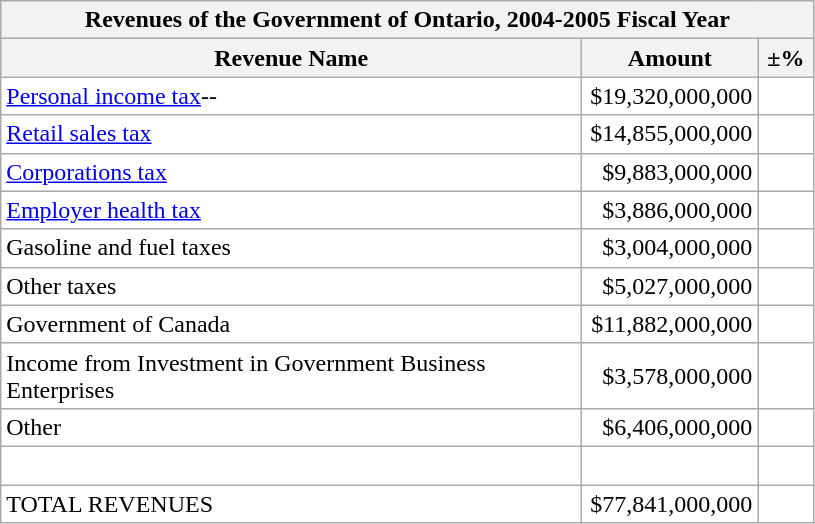<table class="wikitable">
<tr>
<th colspan="7">Revenues of the Government of Ontario, 2004-2005 Fiscal Year</th>
</tr>
<tr>
<th style="width: 380px">Revenue Name</th>
<th style="width: 110px">Amount</th>
<th style="width: 30px">±%</th>
</tr>
<tr bgcolor="white">
<td><a href='#'>Personal income tax</a>--</td>
<td align="right">$19,320,000,000</td>
<td align="center"></td>
</tr>
<tr bgcolor="white">
<td><a href='#'>Retail sales tax</a></td>
<td align="right">$14,855,000,000</td>
<td align="center"></td>
</tr>
<tr bgcolor="white">
<td><a href='#'>Corporations tax</a></td>
<td align="right">$9,883,000,000</td>
<td align="center"></td>
</tr>
<tr bgcolor="white">
<td><a href='#'>Employer health tax</a></td>
<td align="right">$3,886,000,000</td>
<td align="center"></td>
</tr>
<tr bgcolor="white">
<td>Gasoline and fuel taxes</td>
<td align="right">$3,004,000,000</td>
<td align="center"></td>
</tr>
<tr bgcolor="white">
<td>Other taxes</td>
<td align="right">$5,027,000,000</td>
<td align="center"></td>
</tr>
<tr bgcolor="white">
<td>Government of Canada</td>
<td align="right">$11,882,000,000</td>
<td align="center"></td>
</tr>
<tr bgcolor="white">
<td>Income from Investment in Government Business Enterprises</td>
<td align="right">$3,578,000,000</td>
<td align="center"></td>
</tr>
<tr bgcolor="white">
<td>Other</td>
<td align="right">$6,406,000,000</td>
<td align="center"></td>
</tr>
<tr bgcolor="white">
<td> </td>
<td align="right"></td>
<td align="center"></td>
</tr>
<tr bgcolor="white">
<td>TOTAL REVENUES</td>
<td align="right">$77,841,000,000</td>
<td align="center"></td>
</tr>
</table>
